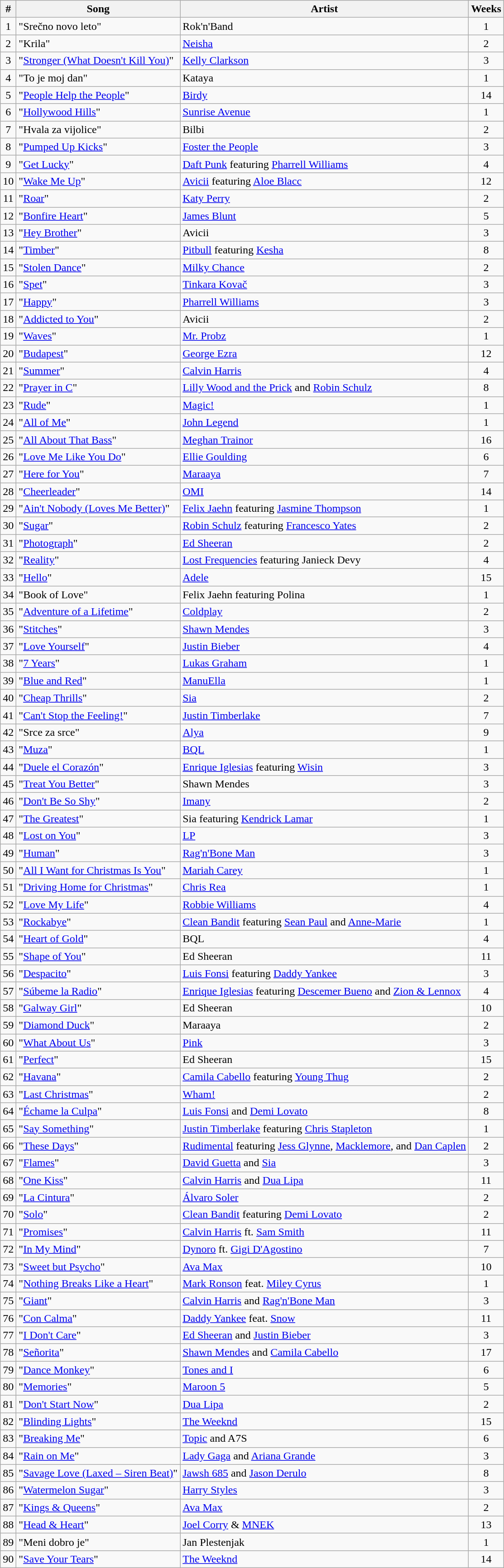<table class="wikitable sortable">
<tr>
<th>#</th>
<th>Song</th>
<th>Artist</th>
<th>Weeks</th>
</tr>
<tr>
<td align=center>1</td>
<td>"Srečno novo leto"</td>
<td> Rok'n'Band</td>
<td align=center>1</td>
</tr>
<tr>
<td align=center>2</td>
<td>"Krila"</td>
<td> <a href='#'>Neisha</a></td>
<td align=center>2</td>
</tr>
<tr>
<td align=center>3</td>
<td>"<a href='#'>Stronger (What Doesn't Kill You)</a>"</td>
<td> <a href='#'>Kelly Clarkson</a></td>
<td align=center>3</td>
</tr>
<tr>
<td align=center>4</td>
<td>"To je moj dan"</td>
<td> Kataya</td>
<td align=center>1</td>
</tr>
<tr>
<td align=center>5</td>
<td>"<a href='#'>People Help the People</a>"</td>
<td> <a href='#'>Birdy</a></td>
<td align=center>14</td>
</tr>
<tr>
<td align=center>6</td>
<td>"<a href='#'>Hollywood Hills</a>"</td>
<td> <a href='#'>Sunrise Avenue</a></td>
<td align=center>1</td>
</tr>
<tr>
<td align=center>7</td>
<td>"Hvala za vijolice"</td>
<td> Bilbi</td>
<td align=center>2</td>
</tr>
<tr>
<td align=center>8</td>
<td>"<a href='#'>Pumped Up Kicks</a>"</td>
<td> <a href='#'>Foster the People</a></td>
<td align=center>3</td>
</tr>
<tr>
<td align=center>9</td>
<td>"<a href='#'>Get Lucky</a>"</td>
<td>  <a href='#'>Daft Punk</a> featuring <a href='#'>Pharrell Williams</a></td>
<td align=center>4</td>
</tr>
<tr>
<td align=center>10</td>
<td>"<a href='#'>Wake Me Up</a>"</td>
<td>  <a href='#'>Avicii</a> featuring <a href='#'>Aloe Blacc</a></td>
<td align=center>12</td>
</tr>
<tr>
<td align=center>11</td>
<td>"<a href='#'>Roar</a>"</td>
<td> <a href='#'>Katy Perry</a></td>
<td align=center>2</td>
</tr>
<tr>
<td align=center>12</td>
<td>"<a href='#'>Bonfire Heart</a>"</td>
<td> <a href='#'>James Blunt</a></td>
<td align=center>5</td>
</tr>
<tr>
<td align=center>13</td>
<td>"<a href='#'>Hey Brother</a>"</td>
<td> Avicii</td>
<td align=center>3</td>
</tr>
<tr>
<td align=center>14</td>
<td>"<a href='#'>Timber</a>"</td>
<td> <a href='#'>Pitbull</a> featuring <a href='#'>Kesha</a></td>
<td align=center>8</td>
</tr>
<tr>
<td align=center>15</td>
<td>"<a href='#'>Stolen Dance</a>"</td>
<td> <a href='#'>Milky Chance</a></td>
<td align=center>2</td>
</tr>
<tr>
<td align=center>16</td>
<td>"<a href='#'>Spet</a>"</td>
<td> <a href='#'>Tinkara Kovač</a></td>
<td align=center>3</td>
</tr>
<tr>
<td align=center>17</td>
<td>"<a href='#'>Happy</a>"</td>
<td> <a href='#'>Pharrell Williams</a></td>
<td align=center>3</td>
</tr>
<tr>
<td align=center>18</td>
<td>"<a href='#'>Addicted to You</a>"</td>
<td> Avicii</td>
<td align=center>2</td>
</tr>
<tr>
<td align=center>19</td>
<td>"<a href='#'>Waves</a>"</td>
<td> <a href='#'>Mr. Probz</a></td>
<td align=center>1</td>
</tr>
<tr>
<td align=center>20</td>
<td>"<a href='#'>Budapest</a>"</td>
<td> <a href='#'>George Ezra</a></td>
<td align=center>12</td>
</tr>
<tr>
<td align=center>21</td>
<td>"<a href='#'>Summer</a>"</td>
<td> <a href='#'>Calvin Harris</a></td>
<td align=center>4</td>
</tr>
<tr>
<td align=center>22</td>
<td>"<a href='#'>Prayer in C</a>"</td>
<td>  <a href='#'>Lilly Wood and the Prick</a> and <a href='#'>Robin Schulz</a></td>
<td align=center>8</td>
</tr>
<tr>
<td align=center>23</td>
<td>"<a href='#'>Rude</a>"</td>
<td> <a href='#'>Magic!</a></td>
<td align=center>1</td>
</tr>
<tr>
<td align=center>24</td>
<td>"<a href='#'>All of Me</a>"</td>
<td> <a href='#'>John Legend</a></td>
<td align=center>1</td>
</tr>
<tr>
<td align=center>25</td>
<td>"<a href='#'>All About That Bass</a>"</td>
<td> <a href='#'>Meghan Trainor</a></td>
<td align=center>16</td>
</tr>
<tr>
<td align=center>26</td>
<td>"<a href='#'>Love Me Like You Do</a>"</td>
<td> <a href='#'>Ellie Goulding</a></td>
<td align=center>6</td>
</tr>
<tr>
<td align=center>27</td>
<td>"<a href='#'>Here for You</a>"</td>
<td> <a href='#'>Maraaya</a></td>
<td align=center>7</td>
</tr>
<tr>
<td align=center>28</td>
<td>"<a href='#'>Cheerleader</a>"</td>
<td> <a href='#'>OMI</a></td>
<td align=center>14</td>
</tr>
<tr>
<td align=center>29</td>
<td>"<a href='#'>Ain't Nobody (Loves Me Better)</a>"</td>
<td>  <a href='#'>Felix Jaehn</a> featuring <a href='#'>Jasmine Thompson</a></td>
<td align=center>1</td>
</tr>
<tr>
<td align=center>30</td>
<td>"<a href='#'>Sugar</a>"</td>
<td>  <a href='#'>Robin Schulz</a> featuring <a href='#'>Francesco Yates</a></td>
<td align=center>2</td>
</tr>
<tr>
<td align=center>31</td>
<td>"<a href='#'>Photograph</a>"</td>
<td> <a href='#'>Ed Sheeran</a></td>
<td align=center>2</td>
</tr>
<tr>
<td align=center>32</td>
<td>"<a href='#'>Reality</a>"</td>
<td>  <a href='#'>Lost Frequencies</a> featuring Janieck Devy</td>
<td align=center>4</td>
</tr>
<tr>
<td align=center>33</td>
<td>"<a href='#'>Hello</a>"</td>
<td> <a href='#'>Adele</a></td>
<td align=center>15</td>
</tr>
<tr>
<td align=center>34</td>
<td>"Book of Love"</td>
<td>  Felix Jaehn featuring Polina</td>
<td align=center>1</td>
</tr>
<tr>
<td align=center>35</td>
<td>"<a href='#'>Adventure of a Lifetime</a>"</td>
<td> <a href='#'>Coldplay</a></td>
<td align=center>2</td>
</tr>
<tr>
<td align=center>36</td>
<td>"<a href='#'>Stitches</a>"</td>
<td> <a href='#'>Shawn Mendes</a></td>
<td align=center>3</td>
</tr>
<tr>
<td align=center>37</td>
<td>"<a href='#'>Love Yourself</a>"</td>
<td> <a href='#'>Justin Bieber</a></td>
<td align=center>4</td>
</tr>
<tr>
<td align=center>38</td>
<td>"<a href='#'>7 Years</a>"</td>
<td> <a href='#'>Lukas Graham</a></td>
<td align=center>1</td>
</tr>
<tr>
<td align=center>39</td>
<td>"<a href='#'>Blue and Red</a>"</td>
<td> <a href='#'>ManuElla</a></td>
<td align=center>1</td>
</tr>
<tr>
<td align=center>40</td>
<td>"<a href='#'>Cheap Thrills</a>"</td>
<td> <a href='#'>Sia</a></td>
<td align=center>2</td>
</tr>
<tr>
<td align=center>41</td>
<td>"<a href='#'>Can't Stop the Feeling!</a>"</td>
<td> <a href='#'>Justin Timberlake</a></td>
<td align=center>7</td>
</tr>
<tr>
<td align=center>42</td>
<td>"Srce za srce"</td>
<td> <a href='#'>Alya</a></td>
<td align=center>9</td>
</tr>
<tr>
<td align=center>43</td>
<td>"<a href='#'>Muza</a>"</td>
<td> <a href='#'>BQL</a></td>
<td align=center>1</td>
</tr>
<tr>
<td align=center>44</td>
<td>"<a href='#'>Duele el Corazón</a>"</td>
<td>  <a href='#'>Enrique Iglesias</a> featuring <a href='#'>Wisin</a></td>
<td align=center>3</td>
</tr>
<tr>
<td align=center>45</td>
<td>"<a href='#'>Treat You Better</a>"</td>
<td> Shawn Mendes</td>
<td align=center>3</td>
</tr>
<tr>
<td align=center>46</td>
<td>"<a href='#'>Don't Be So Shy</a>"</td>
<td> <a href='#'>Imany</a></td>
<td align=center>2</td>
</tr>
<tr>
<td align=center>47</td>
<td>"<a href='#'>The Greatest</a>"</td>
<td>  Sia featuring <a href='#'>Kendrick Lamar</a></td>
<td align=center>1</td>
</tr>
<tr>
<td align=center>48</td>
<td>"<a href='#'>Lost on You</a>"</td>
<td> <a href='#'>LP</a></td>
<td align=center>3</td>
</tr>
<tr>
<td align=center>49</td>
<td>"<a href='#'>Human</a>"</td>
<td> <a href='#'>Rag'n'Bone Man</a></td>
<td align=center>3</td>
</tr>
<tr>
<td align=center>50</td>
<td>"<a href='#'>All I Want for Christmas Is You</a>"</td>
<td> <a href='#'>Mariah Carey</a></td>
<td align=center>1</td>
</tr>
<tr>
<td align=center>51</td>
<td>"<a href='#'>Driving Home for Christmas</a>"</td>
<td> <a href='#'>Chris Rea</a></td>
<td align=center>1</td>
</tr>
<tr>
<td align=center>52</td>
<td>"<a href='#'>Love My Life</a>"</td>
<td> <a href='#'>Robbie Williams</a></td>
<td align=center>4</td>
</tr>
<tr>
<td align=center>53</td>
<td>"<a href='#'>Rockabye</a>"</td>
<td>  <a href='#'>Clean Bandit</a> featuring <a href='#'>Sean Paul</a> and <a href='#'>Anne-Marie</a></td>
<td align=center>1</td>
</tr>
<tr>
<td align=center>54</td>
<td>"<a href='#'>Heart of Gold</a>"</td>
<td> BQL</td>
<td align=center>4</td>
</tr>
<tr>
<td align=center>55</td>
<td>"<a href='#'>Shape of You</a>"</td>
<td> Ed Sheeran</td>
<td align=center>11</td>
</tr>
<tr>
<td align=center>56</td>
<td>"<a href='#'>Despacito</a>"</td>
<td> <a href='#'>Luis Fonsi</a> featuring <a href='#'>Daddy Yankee</a></td>
<td align=center>3</td>
</tr>
<tr>
<td align=center>57</td>
<td>"<a href='#'>Súbeme la Radio</a>"</td>
<td>   <a href='#'>Enrique Iglesias</a> featuring <a href='#'>Descemer Bueno</a> and <a href='#'>Zion & Lennox</a></td>
<td align=center>4</td>
</tr>
<tr>
<td align=center>58</td>
<td>"<a href='#'>Galway Girl</a>"</td>
<td> Ed Sheeran</td>
<td align=center>10</td>
</tr>
<tr>
<td align=center>59</td>
<td>"<a href='#'>Diamond Duck</a>"</td>
<td> Maraaya</td>
<td align=center>2</td>
</tr>
<tr>
<td align=center>60</td>
<td>"<a href='#'>What About Us</a>"</td>
<td> <a href='#'>Pink</a></td>
<td align=center>3</td>
</tr>
<tr>
<td align=center>61</td>
<td>"<a href='#'>Perfect</a>"</td>
<td> Ed Sheeran</td>
<td align=center>15</td>
</tr>
<tr>
<td align=center>62</td>
<td>"<a href='#'>Havana</a>"</td>
<td>  <a href='#'>Camila Cabello</a> featuring <a href='#'>Young Thug</a></td>
<td align=center>2</td>
</tr>
<tr>
<td align=center>63</td>
<td>"<a href='#'>Last Christmas</a>"</td>
<td> <a href='#'>Wham!</a></td>
<td align=center>2</td>
</tr>
<tr>
<td align=center>64</td>
<td>"<a href='#'>Échame la Culpa</a>"</td>
<td>  <a href='#'>Luis Fonsi</a> and <a href='#'>Demi Lovato</a></td>
<td align=center>8</td>
</tr>
<tr>
<td align=center>65</td>
<td>"<a href='#'>Say Something</a>"</td>
<td> <a href='#'>Justin Timberlake</a> featuring <a href='#'>Chris Stapleton</a></td>
<td align=center>1</td>
</tr>
<tr>
<td align=center>66</td>
<td>"<a href='#'>These Days</a>"</td>
<td>  <a href='#'>Rudimental</a> featuring <a href='#'>Jess Glynne</a>, <a href='#'>Macklemore</a>, and <a href='#'>Dan Caplen</a></td>
<td align=center>2</td>
</tr>
<tr>
<td align=center>67</td>
<td>"<a href='#'>Flames</a>"</td>
<td>  <a href='#'>David Guetta</a> and <a href='#'>Sia</a></td>
<td align=center>3</td>
</tr>
<tr>
<td align=center>68</td>
<td>"<a href='#'>One Kiss</a>"</td>
<td> <a href='#'>Calvin Harris</a> and <a href='#'>Dua Lipa</a></td>
<td align=center>11</td>
</tr>
<tr>
<td align=center>69</td>
<td>"<a href='#'>La Cintura</a>"</td>
<td> <a href='#'>Álvaro Soler</a></td>
<td align=center>2</td>
</tr>
<tr>
<td align=center>70</td>
<td>"<a href='#'>Solo</a>"</td>
<td>  <a href='#'>Clean Bandit</a> featuring <a href='#'>Demi Lovato</a></td>
<td align=center>2</td>
</tr>
<tr>
<td align=center>71</td>
<td>"<a href='#'>Promises</a>"</td>
<td> <a href='#'>Calvin Harris</a> ft. <a href='#'>Sam Smith</a></td>
<td align=center>11</td>
</tr>
<tr>
<td align=center>72</td>
<td>"<a href='#'>In My Mind</a>"</td>
<td>  <a href='#'>Dynoro</a> ft. <a href='#'>Gigi D'Agostino</a></td>
<td align=center>7</td>
</tr>
<tr>
<td align=center>73</td>
<td>"<a href='#'>Sweet but Psycho</a>"</td>
<td> <a href='#'>Ava Max</a></td>
<td align=center>10</td>
</tr>
<tr>
<td align=center>74</td>
<td>"<a href='#'>Nothing Breaks Like a Heart</a>"</td>
<td>  <a href='#'>Mark Ronson</a> feat. <a href='#'>Miley Cyrus</a></td>
<td align=center>1</td>
</tr>
<tr>
<td align=center>75</td>
<td>"<a href='#'>Giant</a>"</td>
<td> <a href='#'>Calvin Harris</a> and <a href='#'>Rag'n'Bone Man</a></td>
<td align=center>3</td>
</tr>
<tr>
<td align=center>76</td>
<td>"<a href='#'>Con Calma</a>"</td>
<td>  <a href='#'>Daddy Yankee</a> feat. <a href='#'>Snow</a></td>
<td align=center>11</td>
</tr>
<tr>
<td align=center>77</td>
<td>"<a href='#'>I Don't Care</a>"</td>
<td>  <a href='#'>Ed Sheeran</a> and <a href='#'>Justin Bieber</a></td>
<td align=center>3</td>
</tr>
<tr>
<td align=center>78</td>
<td>"<a href='#'>Señorita</a>"</td>
<td>   <a href='#'>Shawn Mendes</a> and <a href='#'>Camila Cabello</a></td>
<td align=center>17</td>
</tr>
<tr>
<td align=center>79</td>
<td>"<a href='#'>Dance Monkey</a>"</td>
<td> <a href='#'>Tones and I</a></td>
<td align=center>6</td>
</tr>
<tr>
<td align=center>80</td>
<td>"<a href='#'>Memories</a>"</td>
<td> <a href='#'>Maroon 5</a></td>
<td align=center>5</td>
</tr>
<tr>
<td align=center>81</td>
<td>"<a href='#'>Don't Start Now</a>"</td>
<td> <a href='#'>Dua Lipa</a></td>
<td align=center>2</td>
</tr>
<tr>
<td align=center>82</td>
<td>"<a href='#'>Blinding Lights</a>"</td>
<td> <a href='#'>The Weeknd</a></td>
<td align=center>15</td>
</tr>
<tr>
<td align=center>83</td>
<td>"<a href='#'>Breaking Me</a>"</td>
<td>  <a href='#'>Topic</a> and A7S</td>
<td align=center>6</td>
</tr>
<tr>
<td align=center>84</td>
<td>"<a href='#'>Rain on Me</a>"</td>
<td> <a href='#'>Lady Gaga</a> and <a href='#'>Ariana Grande</a></td>
<td align=center>3</td>
</tr>
<tr>
<td align=center>85</td>
<td>"<a href='#'>Savage Love (Laxed – Siren Beat)</a>"</td>
<td>  <a href='#'>Jawsh 685</a> and <a href='#'>Jason Derulo</a></td>
<td align=center>8</td>
</tr>
<tr>
<td align=center>86</td>
<td>"<a href='#'>Watermelon Sugar</a>"</td>
<td> <a href='#'>Harry Styles</a></td>
<td align=center>3</td>
</tr>
<tr>
<td align=center>87</td>
<td>"<a href='#'>Kings & Queens</a>"</td>
<td> <a href='#'>Ava Max</a></td>
<td align=center>2</td>
</tr>
<tr>
<td align=center>88</td>
<td>"<a href='#'>Head & Heart</a>"</td>
<td> <a href='#'>Joel Corry</a> & <a href='#'>MNEK</a></td>
<td align=center>13</td>
</tr>
<tr>
<td align=center>89</td>
<td>"Meni dobro je"</td>
<td> Jan Plestenjak</td>
<td align=center>1</td>
</tr>
<tr>
<td align=center>90</td>
<td>"<a href='#'>Save Your Tears</a>"</td>
<td> <a href='#'>The Weeknd</a></td>
<td align=center>14</td>
</tr>
</table>
